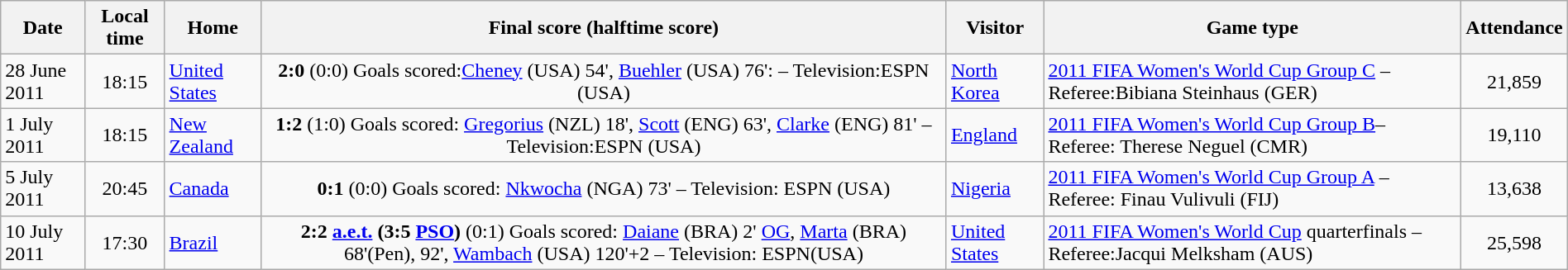<table class="wikitable"  style="text-align:left; width:100%;">
<tr>
<th>Date</th>
<th>Local time</th>
<th>Home</th>
<th>Final score (halftime score)</th>
<th>Visitor</th>
<th>Game type</th>
<th>Attendance</th>
</tr>
<tr>
<td>28 June 2011</td>
<td style="text-align:center;">18:15</td>
<td> <a href='#'>United States</a></td>
<td style="text-align:center;"><strong>2:0</strong> (0:0) Goals scored:<a href='#'>Cheney</a> (USA) 54', <a href='#'>Buehler</a> (USA) 76':  – Television:ESPN (USA)</td>
<td> <a href='#'>North Korea</a></td>
<td><a href='#'>2011 FIFA Women's World Cup Group C</a> – Referee:Bibiana Steinhaus (GER)</td>
<td style="text-align:center;">21,859</td>
</tr>
<tr>
<td>1 July 2011</td>
<td style="text-align:center;">18:15</td>
<td> <a href='#'>New Zealand</a></td>
<td style="text-align:center;"><strong>1:2</strong> (1:0) Goals scored: <a href='#'>Gregorius</a> (NZL) 18', <a href='#'>Scott</a> (ENG) 63', <a href='#'>Clarke</a> (ENG) 81'  – Television:ESPN (USA)</td>
<td> <a href='#'>England</a></td>
<td><a href='#'>2011 FIFA Women's World Cup Group B</a>– Referee: Therese Neguel (CMR)</td>
<td style="text-align:center;">19,110 </td>
</tr>
<tr>
<td>5 July 2011</td>
<td style="text-align:center;">20:45</td>
<td> <a href='#'>Canada</a></td>
<td style="text-align:center;"><strong>0:1</strong> (0:0) Goals scored: <a href='#'>Nkwocha</a> (NGA) 73' – Television: ESPN (USA)</td>
<td> <a href='#'>Nigeria</a></td>
<td><a href='#'>2011 FIFA Women's World Cup Group A</a> – Referee: Finau Vulivuli (FIJ)</td>
<td style="text-align:center;">13,638</td>
</tr>
<tr>
<td>10 July 2011</td>
<td style="text-align:center;">17:30</td>
<td> <a href='#'>Brazil</a></td>
<td style="text-align:center;"><strong>2:2 <a href='#'>a.e.t.</a> (3:5 <a href='#'>PSO</a>)</strong> (0:1) Goals scored: <a href='#'>Daiane</a> (BRA) 2' <a href='#'>OG</a>, <a href='#'>Marta</a> (BRA) 68'(Pen), 92', <a href='#'>Wambach</a> (USA) 120'+2 – Television: ESPN(USA)</td>
<td> <a href='#'>United States</a></td>
<td><a href='#'>2011 FIFA Women's World Cup</a> quarterfinals – Referee:Jacqui Melksham (AUS)</td>
<td style="text-align:center;">25,598</td>
</tr>
</table>
